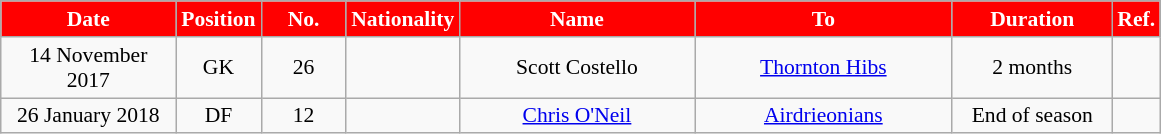<table class="wikitable"  style="text-align:center; font-size:90%; ">
<tr>
<th style="background:red; color:white; width:110px;">Date</th>
<th style="background:red; color:white; width:50px;">Position</th>
<th style="background:red; color:white; width:50px;">No.</th>
<th style="background:red; color:white; width:50px;">Nationality</th>
<th style="background:red; color:white; width:150px;">Name</th>
<th style="background:red; color:white; width:165px;">To</th>
<th style="background:red; color:white; width:100px;">Duration</th>
<th style="background:red; color:white; width:25px;">Ref.</th>
</tr>
<tr>
<td>14 November 2017</td>
<td>GK</td>
<td>26</td>
<td></td>
<td>Scott Costello</td>
<td><a href='#'>Thornton Hibs</a></td>
<td>2 months</td>
<td></td>
</tr>
<tr>
<td>26 January 2018</td>
<td>DF</td>
<td>12</td>
<td></td>
<td><a href='#'>Chris O'Neil</a></td>
<td><a href='#'>Airdrieonians</a></td>
<td>End of season</td>
<td></td>
</tr>
</table>
